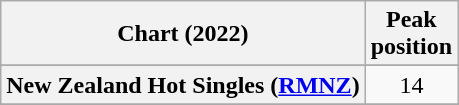<table class="wikitable sortable plainrowheaders" style="text-align:center">
<tr>
<th scope="col">Chart (2022)</th>
<th scope="col">Peak<br>position</th>
</tr>
<tr>
</tr>
<tr>
</tr>
<tr>
<th scope="row">New Zealand Hot Singles (<a href='#'>RMNZ</a>)</th>
<td>14</td>
</tr>
<tr>
</tr>
<tr>
</tr>
</table>
